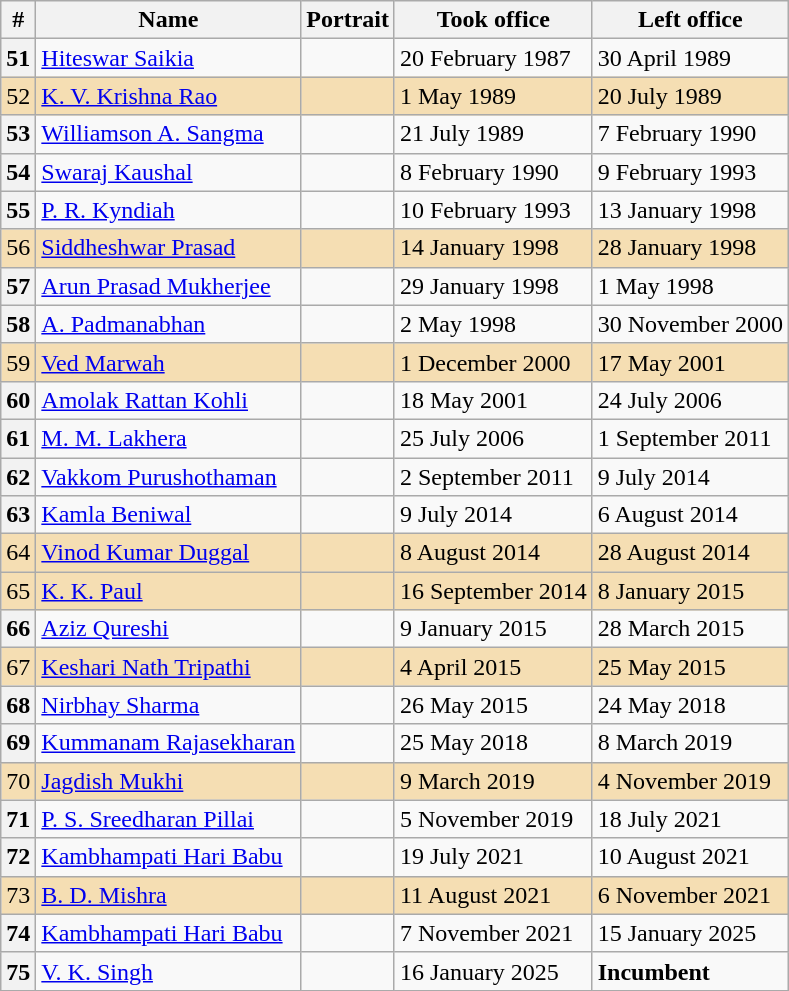<table class="wikitable sortable">
<tr>
<th><strong>#</strong></th>
<th><strong>Name</strong></th>
<th><strong>Portrait</strong></th>
<th><strong>Took office</strong></th>
<th><strong>Left office</strong></th>
</tr>
<tr>
<th>51</th>
<td><a href='#'>Hiteswar Saikia</a></td>
<td></td>
<td>20 February 1987</td>
<td>30 April 1989</td>
</tr>
<tr>
<td bgcolor=wheat>52</td>
<td bgcolor=wheat><a href='#'>K. V. Krishna Rao</a></td>
<td bgcolor=wheat></td>
<td bgcolor=wheat>1 May 1989</td>
<td bgcolor=wheat>20 July 1989</td>
</tr>
<tr>
<th>53</th>
<td><a href='#'>Williamson A. Sangma</a></td>
<td></td>
<td>21 July 1989</td>
<td>7 February 1990</td>
</tr>
<tr>
<th>54</th>
<td><a href='#'>Swaraj Kaushal</a></td>
<td></td>
<td>8 February 1990</td>
<td>9 February 1993</td>
</tr>
<tr>
<th>55</th>
<td><a href='#'>P. R. Kyndiah</a></td>
<td></td>
<td>10 February 1993</td>
<td>13 January 1998</td>
</tr>
<tr>
<td bgcolor=wheat>56</td>
<td bgcolor=wheat><a href='#'>Siddheshwar Prasad</a></td>
<td bgcolor=wheat></td>
<td bgcolor=wheat>14 January 1998</td>
<td bgcolor=wheat>28 January 1998</td>
</tr>
<tr>
<th>57</th>
<td><a href='#'>Arun Prasad Mukherjee</a></td>
<td></td>
<td>29 January 1998</td>
<td>1 May 1998</td>
</tr>
<tr>
<th>58</th>
<td><a href='#'>A. Padmanabhan</a></td>
<td></td>
<td>2 May 1998</td>
<td>30 November 2000</td>
</tr>
<tr>
<td bgcolor=wheat>59</td>
<td bgcolor=wheat><a href='#'>Ved Marwah</a></td>
<td bgcolor=wheat></td>
<td bgcolor=wheat>1 December 2000</td>
<td bgcolor=wheat>17 May 2001</td>
</tr>
<tr>
<th>60</th>
<td><a href='#'>Amolak Rattan Kohli</a></td>
<td></td>
<td>18 May 2001</td>
<td>24 July 2006</td>
</tr>
<tr>
<th>61</th>
<td><a href='#'>M. M. Lakhera</a></td>
<td></td>
<td>25 July 2006</td>
<td>1 September 2011</td>
</tr>
<tr>
<th>62</th>
<td><a href='#'>Vakkom Purushothaman</a></td>
<td></td>
<td>2 September 2011</td>
<td>9 July 2014</td>
</tr>
<tr>
<th>63</th>
<td><a href='#'>Kamla Beniwal</a></td>
<td></td>
<td>9 July 2014</td>
<td>6 August 2014</td>
</tr>
<tr>
<td bgcolor=wheat>64</td>
<td bgcolor=wheat><a href='#'>Vinod Kumar Duggal</a></td>
<td bgcolor=wheat></td>
<td bgcolor=wheat>8 August 2014</td>
<td bgcolor=wheat>28 August 2014</td>
</tr>
<tr>
<td bgcolor=wheat>65</td>
<td bgcolor=wheat><a href='#'>K. K. Paul</a></td>
<td bgcolor=wheat></td>
<td bgcolor=wheat>16 September 2014</td>
<td bgcolor=wheat>8 January 2015</td>
</tr>
<tr>
<th>66</th>
<td><a href='#'>Aziz Qureshi</a></td>
<td></td>
<td>9 January 2015</td>
<td>28 March 2015</td>
</tr>
<tr>
<td bgcolor=wheat>67</td>
<td bgcolor=wheat><a href='#'>Keshari Nath Tripathi</a></td>
<td bgcolor=wheat></td>
<td bgcolor=wheat>4 April 2015</td>
<td bgcolor=wheat>25 May 2015</td>
</tr>
<tr>
<th>68</th>
<td><a href='#'>Nirbhay Sharma</a></td>
<td></td>
<td>26 May 2015</td>
<td>24 May 2018</td>
</tr>
<tr>
<th>69</th>
<td><a href='#'>Kummanam Rajasekharan</a></td>
<td></td>
<td>25 May 2018</td>
<td>8 March 2019</td>
</tr>
<tr>
<td bgcolor=wheat>70</td>
<td bgcolor=wheat><a href='#'>Jagdish Mukhi</a></td>
<td bgcolor=wheat></td>
<td bgcolor=wheat>9 March 2019</td>
<td bgcolor=wheat>4 November 2019</td>
</tr>
<tr>
<th>71</th>
<td><a href='#'>P. S. Sreedharan Pillai</a></td>
<td></td>
<td>5 November 2019</td>
<td>18 July 2021</td>
</tr>
<tr>
<th>72</th>
<td><a href='#'>Kambhampati Hari Babu</a></td>
<td></td>
<td>19 July 2021</td>
<td>10 August 2021</td>
</tr>
<tr>
<td bgcolor=wheat>73</td>
<td bgcolor=wheat><a href='#'>B. D. Mishra</a></td>
<td bgcolor=wheat></td>
<td bgcolor=wheat>11 August 2021</td>
<td bgcolor=wheat>6 November 2021</td>
</tr>
<tr>
<th>74</th>
<td><a href='#'>Kambhampati Hari Babu</a></td>
<td></td>
<td>7 November 2021</td>
<td>15 January 2025</td>
</tr>
<tr>
<th>75</th>
<td><a href='#'>V. K. Singh</a></td>
<td></td>
<td>16 January 2025</td>
<td><strong>Incumbent</strong></td>
</tr>
<tr>
</tr>
</table>
